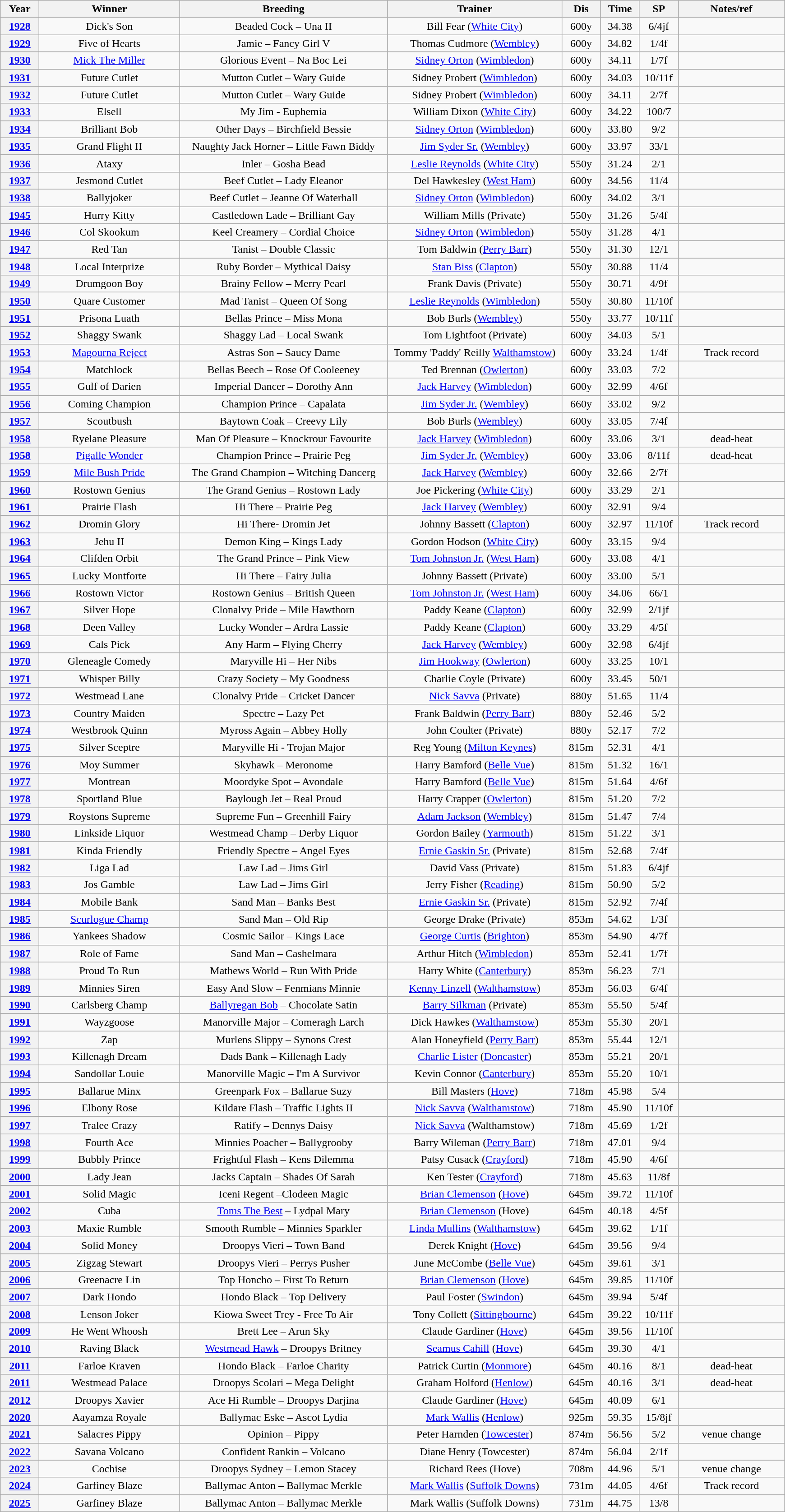<table class="wikitable" style="text-align:center">
<tr>
<th width=50>Year</th>
<th width=200>Winner</th>
<th width=300>Breeding</th>
<th width=250>Trainer</th>
<th width=50>Dis</th>
<th width=50>Time</th>
<th width=50>SP</th>
<th width=150>Notes/ref</th>
</tr>
<tr>
<th><a href='#'>1928</a></th>
<td>Dick's Son</td>
<td>Beaded Cock – Una II</td>
<td>Bill Fear (<a href='#'>White City</a>)</td>
<td>600y</td>
<td>34.38</td>
<td>6/4jf</td>
<td></td>
</tr>
<tr>
<th><a href='#'>1929</a></th>
<td>Five of Hearts</td>
<td>Jamie – Fancy Girl V</td>
<td>Thomas Cudmore (<a href='#'>Wembley</a>)</td>
<td>600y</td>
<td>34.82</td>
<td>1/4f</td>
<td></td>
</tr>
<tr>
<th><a href='#'>1930</a></th>
<td><a href='#'>Mick The Miller</a></td>
<td>Glorious Event – Na Boc Lei</td>
<td><a href='#'>Sidney Orton</a> (<a href='#'>Wimbledon</a>)</td>
<td>600y</td>
<td>34.11</td>
<td>1/7f</td>
<td></td>
</tr>
<tr>
<th><a href='#'>1931</a></th>
<td>Future Cutlet</td>
<td>Mutton Cutlet – Wary Guide</td>
<td>Sidney Probert (<a href='#'>Wimbledon</a>)</td>
<td>600y</td>
<td>34.03</td>
<td>10/11f</td>
<td></td>
</tr>
<tr>
<th><a href='#'>1932</a></th>
<td>Future Cutlet</td>
<td>Mutton Cutlet – Wary Guide</td>
<td>Sidney Probert (<a href='#'>Wimbledon</a>)</td>
<td>600y</td>
<td>34.11</td>
<td>2/7f</td>
<td></td>
</tr>
<tr>
<th><a href='#'>1933</a></th>
<td>Elsell</td>
<td>My Jim - Euphemia</td>
<td>William Dixon (<a href='#'>White City</a>)</td>
<td>600y</td>
<td>34.22</td>
<td>100/7</td>
<td></td>
</tr>
<tr>
<th><a href='#'>1934</a></th>
<td>Brilliant Bob</td>
<td>Other Days – Birchfield Bessie</td>
<td><a href='#'>Sidney Orton</a> (<a href='#'>Wimbledon</a>)</td>
<td>600y</td>
<td>33.80</td>
<td>9/2</td>
<td></td>
</tr>
<tr>
<th><a href='#'>1935</a></th>
<td>Grand Flight II</td>
<td>Naughty Jack Horner – Little Fawn Biddy</td>
<td><a href='#'>Jim Syder Sr.</a> (<a href='#'>Wembley</a>)</td>
<td>600y</td>
<td>33.97</td>
<td>33/1</td>
<td></td>
</tr>
<tr>
<th><a href='#'>1936</a></th>
<td>Ataxy</td>
<td>Inler – Gosha Bead</td>
<td><a href='#'>Leslie Reynolds</a> (<a href='#'>White City</a>)</td>
<td>550y</td>
<td>31.24</td>
<td>2/1</td>
<td></td>
</tr>
<tr>
<th><a href='#'>1937</a></th>
<td>Jesmond Cutlet</td>
<td>Beef Cutlet – Lady Eleanor</td>
<td>Del Hawkesley (<a href='#'>West Ham</a>)</td>
<td>600y</td>
<td>34.56</td>
<td>11/4</td>
<td></td>
</tr>
<tr>
<th><a href='#'>1938</a></th>
<td>Ballyjoker</td>
<td>Beef Cutlet – Jeanne Of Waterhall</td>
<td><a href='#'>Sidney Orton</a> (<a href='#'>Wimbledon</a>)</td>
<td>600y</td>
<td>34.02</td>
<td>3/1</td>
<td></td>
</tr>
<tr>
<th><a href='#'>1945</a></th>
<td>Hurry Kitty</td>
<td>Castledown Lade – Brilliant Gay</td>
<td>William Mills (Private)</td>
<td>550y</td>
<td>31.26</td>
<td>5/4f</td>
<td></td>
</tr>
<tr>
<th><a href='#'>1946</a></th>
<td>Col Skookum</td>
<td>Keel Creamery – Cordial Choice</td>
<td><a href='#'>Sidney Orton</a> (<a href='#'>Wimbledon</a>)</td>
<td>550y</td>
<td>31.28</td>
<td>4/1</td>
<td></td>
</tr>
<tr>
<th><a href='#'>1947</a></th>
<td>Red Tan</td>
<td>Tanist – Double Classic</td>
<td>Tom Baldwin (<a href='#'>Perry Barr</a>)</td>
<td>550y</td>
<td>31.30</td>
<td>12/1</td>
<td></td>
</tr>
<tr>
<th><a href='#'>1948</a></th>
<td>Local Interprize</td>
<td>Ruby Border – Mythical Daisy</td>
<td><a href='#'>Stan Biss</a> (<a href='#'>Clapton</a>)</td>
<td>550y</td>
<td>30.88</td>
<td>11/4</td>
<td></td>
</tr>
<tr>
<th><a href='#'>1949</a></th>
<td>Drumgoon Boy</td>
<td>Brainy Fellow – Merry Pearl</td>
<td>Frank Davis (Private)</td>
<td>550y</td>
<td>30.71</td>
<td>4/9f</td>
<td></td>
</tr>
<tr>
<th><a href='#'>1950</a></th>
<td>Quare Customer</td>
<td>Mad Tanist – Queen Of Song</td>
<td><a href='#'>Leslie Reynolds</a> (<a href='#'>Wimbledon</a>)</td>
<td>550y</td>
<td>30.80</td>
<td>11/10f</td>
<td></td>
</tr>
<tr>
<th><a href='#'>1951</a></th>
<td>Prisona Luath</td>
<td>Bellas Prince – Miss Mona</td>
<td>Bob Burls (<a href='#'>Wembley</a>)</td>
<td>550y</td>
<td>33.77</td>
<td>10/11f</td>
<td></td>
</tr>
<tr>
<th><a href='#'>1952</a></th>
<td>Shaggy Swank</td>
<td>Shaggy Lad – Local Swank</td>
<td>Tom Lightfoot (Private)</td>
<td>600y</td>
<td>34.03</td>
<td>5/1</td>
<td></td>
</tr>
<tr>
<th><a href='#'>1953</a></th>
<td><a href='#'>Magourna Reject</a></td>
<td>Astras Son – Saucy Dame</td>
<td>Tommy 'Paddy' Reilly <a href='#'>Walthamstow</a>)</td>
<td>600y</td>
<td>33.24</td>
<td>1/4f</td>
<td>Track record</td>
</tr>
<tr>
<th><a href='#'>1954</a></th>
<td>Matchlock</td>
<td>Bellas Beech – Rose Of Cooleeney</td>
<td>Ted Brennan (<a href='#'>Owlerton</a>)</td>
<td>600y</td>
<td>33.03</td>
<td>7/2</td>
<td></td>
</tr>
<tr>
<th><a href='#'>1955</a></th>
<td>Gulf of Darien</td>
<td>Imperial Dancer – Dorothy Ann</td>
<td><a href='#'>Jack Harvey</a> (<a href='#'>Wimbledon</a>)</td>
<td>600y</td>
<td>32.99</td>
<td>4/6f</td>
<td></td>
</tr>
<tr>
<th><a href='#'>1956</a></th>
<td>Coming Champion</td>
<td>Champion Prince – Capalata</td>
<td><a href='#'>Jim Syder Jr.</a> (<a href='#'>Wembley</a>)</td>
<td>660y</td>
<td>33.02</td>
<td>9/2</td>
<td></td>
</tr>
<tr>
<th><a href='#'>1957</a></th>
<td>Scoutbush</td>
<td>Baytown Coak – Creevy Lily</td>
<td>Bob Burls (<a href='#'>Wembley</a>)</td>
<td>600y</td>
<td>33.05</td>
<td>7/4f</td>
<td></td>
</tr>
<tr>
<th><a href='#'>1958</a></th>
<td>Ryelane Pleasure</td>
<td>Man Of Pleasure – Knockrour Favourite</td>
<td><a href='#'>Jack Harvey</a> (<a href='#'>Wimbledon</a>)</td>
<td>600y</td>
<td>33.06</td>
<td>3/1</td>
<td>dead-heat</td>
</tr>
<tr>
<th><a href='#'>1958</a></th>
<td><a href='#'>Pigalle Wonder</a></td>
<td>Champion Prince – Prairie Peg</td>
<td><a href='#'>Jim Syder Jr.</a> (<a href='#'>Wembley</a>)</td>
<td>600y</td>
<td>33.06</td>
<td>8/11f</td>
<td>dead-heat</td>
</tr>
<tr>
<th><a href='#'>1959</a></th>
<td><a href='#'>Mile Bush Pride</a></td>
<td>The Grand Champion – Witching Dancerg</td>
<td><a href='#'>Jack Harvey</a> (<a href='#'>Wembley</a>)</td>
<td>600y</td>
<td>32.66</td>
<td>2/7f</td>
<td></td>
</tr>
<tr>
<th><a href='#'>1960</a></th>
<td>Rostown Genius</td>
<td>The Grand Genius – Rostown Lady</td>
<td>Joe Pickering (<a href='#'>White City</a>)</td>
<td>600y</td>
<td>33.29</td>
<td>2/1</td>
<td></td>
</tr>
<tr>
<th><a href='#'>1961</a></th>
<td>Prairie Flash</td>
<td>Hi There – Prairie Peg</td>
<td><a href='#'>Jack Harvey</a> (<a href='#'>Wembley</a>)</td>
<td>600y</td>
<td>32.91</td>
<td>9/4</td>
<td></td>
</tr>
<tr>
<th><a href='#'>1962</a></th>
<td>Dromin Glory</td>
<td>Hi There- Dromin Jet</td>
<td>Johnny Bassett (<a href='#'>Clapton</a>)</td>
<td>600y</td>
<td>32.97</td>
<td>11/10f</td>
<td>Track record </td>
</tr>
<tr>
<th><a href='#'>1963</a></th>
<td>Jehu II</td>
<td>Demon King – Kings Lady</td>
<td>Gordon Hodson (<a href='#'>White City</a>)</td>
<td>600y</td>
<td>33.15</td>
<td>9/4</td>
<td></td>
</tr>
<tr>
<th><a href='#'>1964</a></th>
<td>Clifden Orbit</td>
<td>The Grand Prince – Pink View</td>
<td><a href='#'>Tom Johnston Jr.</a> (<a href='#'>West Ham</a>)</td>
<td>600y</td>
<td>33.08</td>
<td>4/1</td>
<td></td>
</tr>
<tr>
<th><a href='#'>1965</a></th>
<td>Lucky Montforte</td>
<td>Hi There – Fairy Julia</td>
<td>Johnny Bassett (Private)</td>
<td>600y</td>
<td>33.00</td>
<td>5/1</td>
<td></td>
</tr>
<tr>
<th><a href='#'>1966</a></th>
<td>Rostown Victor</td>
<td>Rostown Genius – British Queen</td>
<td><a href='#'>Tom Johnston Jr.</a> (<a href='#'>West Ham</a>)</td>
<td>600y</td>
<td>34.06</td>
<td>66/1</td>
<td></td>
</tr>
<tr>
<th><a href='#'>1967</a></th>
<td>Silver Hope</td>
<td>Clonalvy Pride – Mile Hawthorn</td>
<td>Paddy Keane (<a href='#'>Clapton</a>)</td>
<td>600y</td>
<td>32.99</td>
<td>2/1jf</td>
<td></td>
</tr>
<tr>
<th><a href='#'>1968</a></th>
<td>Deen Valley</td>
<td>Lucky Wonder – Ardra Lassie</td>
<td>Paddy Keane (<a href='#'>Clapton</a>)</td>
<td>600y</td>
<td>33.29</td>
<td>4/5f</td>
<td></td>
</tr>
<tr>
<th><a href='#'>1969</a></th>
<td>Cals Pick</td>
<td>Any Harm – Flying Cherry</td>
<td><a href='#'>Jack Harvey</a> (<a href='#'>Wembley</a>)</td>
<td>600y</td>
<td>32.98</td>
<td>6/4jf</td>
<td></td>
</tr>
<tr>
<th><a href='#'>1970</a></th>
<td>Gleneagle Comedy</td>
<td>Maryville Hi – Her Nibs</td>
<td><a href='#'>Jim Hookway</a> (<a href='#'>Owlerton</a>)</td>
<td>600y</td>
<td>33.25</td>
<td>10/1</td>
<td></td>
</tr>
<tr>
<th><a href='#'>1971</a></th>
<td>Whisper Billy</td>
<td>Crazy Society – My Goodness</td>
<td>Charlie Coyle (Private)</td>
<td>600y</td>
<td>33.45</td>
<td>50/1</td>
<td></td>
</tr>
<tr>
<th><a href='#'>1972</a></th>
<td>Westmead Lane</td>
<td>Clonalvy Pride – Cricket Dancer</td>
<td><a href='#'>Nick Savva</a> (Private)</td>
<td>880y</td>
<td>51.65</td>
<td>11/4</td>
<td></td>
</tr>
<tr>
<th><a href='#'>1973</a></th>
<td>Country Maiden</td>
<td>Spectre – Lazy Pet</td>
<td>Frank Baldwin (<a href='#'>Perry Barr</a>)</td>
<td>880y</td>
<td>52.46</td>
<td>5/2</td>
<td></td>
</tr>
<tr>
<th><a href='#'>1974</a></th>
<td>Westbrook Quinn</td>
<td>Myross Again – Abbey Holly</td>
<td>John Coulter (Private)</td>
<td>880y</td>
<td>52.17</td>
<td>7/2</td>
<td></td>
</tr>
<tr>
<th><a href='#'>1975</a></th>
<td>Silver Sceptre</td>
<td>Maryville Hi - Trojan Major</td>
<td>Reg Young (<a href='#'>Milton Keynes</a>)</td>
<td>815m</td>
<td>52.31</td>
<td>4/1</td>
<td></td>
</tr>
<tr>
<th><a href='#'>1976</a></th>
<td>Moy Summer</td>
<td>Skyhawk – Meronome</td>
<td>Harry Bamford (<a href='#'>Belle Vue</a>)</td>
<td>815m</td>
<td>51.32</td>
<td>16/1</td>
<td></td>
</tr>
<tr>
<th><a href='#'>1977</a></th>
<td>Montrean</td>
<td>Moordyke Spot – Avondale</td>
<td>Harry Bamford (<a href='#'>Belle Vue</a>)</td>
<td>815m</td>
<td>51.64</td>
<td>4/6f</td>
<td></td>
</tr>
<tr>
<th><a href='#'>1978</a></th>
<td>Sportland Blue</td>
<td>Baylough Jet – Real Proud</td>
<td>Harry Crapper (<a href='#'>Owlerton</a>)</td>
<td>815m</td>
<td>51.20</td>
<td>7/2</td>
<td></td>
</tr>
<tr>
<th><a href='#'>1979</a></th>
<td>Roystons Supreme</td>
<td>Supreme Fun – Greenhill Fairy</td>
<td><a href='#'>Adam Jackson</a> (<a href='#'>Wembley</a>)</td>
<td>815m</td>
<td>51.47</td>
<td>7/4</td>
<td></td>
</tr>
<tr>
<th><a href='#'>1980</a></th>
<td>Linkside Liquor</td>
<td>Westmead Champ – Derby Liquor</td>
<td>Gordon Bailey (<a href='#'>Yarmouth</a>)</td>
<td>815m</td>
<td>51.22</td>
<td>3/1</td>
<td></td>
</tr>
<tr>
<th><a href='#'>1981</a></th>
<td>Kinda Friendly</td>
<td>Friendly Spectre – Angel Eyes</td>
<td><a href='#'>Ernie Gaskin Sr.</a> (Private)</td>
<td>815m</td>
<td>52.68</td>
<td>7/4f</td>
<td></td>
</tr>
<tr>
<th><a href='#'>1982</a></th>
<td>Liga Lad</td>
<td>Law Lad – Jims Girl</td>
<td>David Vass (Private)</td>
<td>815m</td>
<td>51.83</td>
<td>6/4jf</td>
<td></td>
</tr>
<tr>
<th><a href='#'>1983</a></th>
<td>Jos Gamble</td>
<td>Law Lad – Jims Girl</td>
<td>Jerry Fisher (<a href='#'>Reading</a>)</td>
<td>815m</td>
<td>50.90</td>
<td>5/2</td>
<td></td>
</tr>
<tr>
<th><a href='#'>1984</a></th>
<td>Mobile Bank</td>
<td>Sand Man – Banks Best</td>
<td><a href='#'>Ernie Gaskin Sr.</a> (Private)</td>
<td>815m</td>
<td>52.92</td>
<td>7/4f</td>
<td></td>
</tr>
<tr>
<th><a href='#'>1985</a></th>
<td><a href='#'>Scurlogue Champ</a></td>
<td>Sand Man – Old Rip</td>
<td>George Drake (Private)</td>
<td>853m</td>
<td>54.62</td>
<td>1/3f</td>
<td></td>
</tr>
<tr>
<th><a href='#'>1986</a></th>
<td>Yankees Shadow</td>
<td>Cosmic Sailor – Kings Lace</td>
<td><a href='#'>George Curtis</a> (<a href='#'>Brighton</a>)</td>
<td>853m</td>
<td>54.90</td>
<td>4/7f</td>
<td></td>
</tr>
<tr>
<th><a href='#'>1987</a></th>
<td>Role of Fame</td>
<td>Sand Man – Cashelmara</td>
<td>Arthur Hitch (<a href='#'>Wimbledon</a>)</td>
<td>853m</td>
<td>52.41</td>
<td>1/7f</td>
<td></td>
</tr>
<tr>
<th><a href='#'>1988</a></th>
<td>Proud To Run</td>
<td>Mathews World – Run With Pride</td>
<td>Harry White (<a href='#'>Canterbury</a>)</td>
<td>853m</td>
<td>56.23</td>
<td>7/1</td>
<td></td>
</tr>
<tr>
<th><a href='#'>1989</a></th>
<td>Minnies Siren</td>
<td>Easy And Slow – Fenmians Minnie</td>
<td><a href='#'>Kenny Linzell</a> (<a href='#'>Walthamstow</a>)</td>
<td>853m</td>
<td>56.03</td>
<td>6/4f</td>
<td></td>
</tr>
<tr>
<th><a href='#'>1990</a></th>
<td>Carlsberg Champ</td>
<td><a href='#'>Ballyregan Bob</a> – Chocolate Satin</td>
<td><a href='#'>Barry Silkman</a> (Private)</td>
<td>853m</td>
<td>55.50</td>
<td>5/4f</td>
<td></td>
</tr>
<tr>
<th><a href='#'>1991</a></th>
<td>Wayzgoose</td>
<td>Manorville Major – Comeragh Larch</td>
<td>Dick Hawkes (<a href='#'>Walthamstow</a>)</td>
<td>853m</td>
<td>55.30</td>
<td>20/1</td>
<td></td>
</tr>
<tr>
<th><a href='#'>1992</a></th>
<td>Zap</td>
<td>Murlens Slippy – Synons Crest</td>
<td>Alan Honeyfield (<a href='#'>Perry Barr</a>)</td>
<td>853m</td>
<td>55.44</td>
<td>12/1</td>
<td></td>
</tr>
<tr>
<th><a href='#'>1993</a></th>
<td>Killenagh Dream</td>
<td>Dads Bank – Killenagh Lady</td>
<td><a href='#'>Charlie Lister</a> (<a href='#'>Doncaster</a>)</td>
<td>853m</td>
<td>55.21</td>
<td>20/1</td>
<td></td>
</tr>
<tr>
<th><a href='#'>1994</a></th>
<td>Sandollar Louie</td>
<td>Manorville Magic – I'm A Survivor</td>
<td>Kevin Connor (<a href='#'>Canterbury</a>)</td>
<td>853m</td>
<td>55.20</td>
<td>10/1</td>
<td></td>
</tr>
<tr>
<th><a href='#'>1995</a></th>
<td>Ballarue Minx</td>
<td>Greenpark Fox – Ballarue Suzy</td>
<td>Bill Masters (<a href='#'>Hove</a>)</td>
<td>718m</td>
<td>45.98</td>
<td>5/4</td>
<td></td>
</tr>
<tr>
<th><a href='#'>1996</a></th>
<td>Elbony Rose</td>
<td>Kildare Flash – Traffic Lights II</td>
<td><a href='#'>Nick Savva</a> (<a href='#'>Walthamstow</a>)</td>
<td>718m</td>
<td>45.90</td>
<td>11/10f</td>
<td></td>
</tr>
<tr>
<th><a href='#'>1997</a></th>
<td>Tralee Crazy</td>
<td>Ratify – Dennys Daisy</td>
<td><a href='#'>Nick Savva</a> (Walthamstow)</td>
<td>718m</td>
<td>45.69</td>
<td>1/2f</td>
<td></td>
</tr>
<tr>
<th><a href='#'>1998</a></th>
<td>Fourth Ace</td>
<td>Minnies Poacher – Ballygrooby</td>
<td>Barry Wileman (<a href='#'>Perry Barr</a>)</td>
<td>718m</td>
<td>47.01</td>
<td>9/4</td>
<td></td>
</tr>
<tr>
<th><a href='#'>1999</a></th>
<td>Bubbly Prince</td>
<td>Frightful Flash – Kens Dilemma</td>
<td>Patsy Cusack (<a href='#'>Crayford</a>)</td>
<td>718m</td>
<td>45.90</td>
<td>4/6f</td>
<td></td>
</tr>
<tr>
<th><a href='#'>2000</a></th>
<td>Lady Jean</td>
<td>Jacks Captain – Shades Of Sarah</td>
<td>Ken Tester (<a href='#'>Crayford</a>)</td>
<td>718m</td>
<td>45.63</td>
<td>11/8f</td>
<td></td>
</tr>
<tr>
<th><a href='#'>2001</a></th>
<td>Solid Magic</td>
<td>Iceni Regent –Clodeen Magic</td>
<td><a href='#'>Brian Clemenson</a> (<a href='#'>Hove</a>)</td>
<td>645m</td>
<td>39.72</td>
<td>11/10f</td>
<td></td>
</tr>
<tr>
<th><a href='#'>2002</a></th>
<td>Cuba</td>
<td><a href='#'>Toms The Best</a> – Lydpal Mary</td>
<td><a href='#'>Brian Clemenson</a> (Hove)</td>
<td>645m</td>
<td>40.18</td>
<td>4/5f</td>
<td></td>
</tr>
<tr>
<th><a href='#'>2003</a></th>
<td>Maxie Rumble</td>
<td>Smooth Rumble – Minnies Sparkler</td>
<td><a href='#'>Linda Mullins</a> (<a href='#'>Walthamstow</a>)</td>
<td>645m</td>
<td>39.62</td>
<td>1/1f</td>
<td></td>
</tr>
<tr>
<th><a href='#'>2004</a></th>
<td>Solid Money</td>
<td>Droopys Vieri – Town Band</td>
<td>Derek Knight (<a href='#'>Hove</a>)</td>
<td>645m</td>
<td>39.56</td>
<td>9/4</td>
<td></td>
</tr>
<tr>
<th><a href='#'>2005</a></th>
<td>Zigzag Stewart</td>
<td>Droopys Vieri – Perrys Pusher</td>
<td>June McCombe (<a href='#'>Belle Vue</a>)</td>
<td>645m</td>
<td>39.61</td>
<td>3/1</td>
<td></td>
</tr>
<tr>
<th><a href='#'>2006</a></th>
<td>Greenacre Lin</td>
<td>Top Honcho – First To Return</td>
<td><a href='#'>Brian Clemenson</a> (<a href='#'>Hove</a>)</td>
<td>645m</td>
<td>39.85</td>
<td>11/10f</td>
<td></td>
</tr>
<tr>
<th><a href='#'>2007</a></th>
<td>Dark Hondo</td>
<td>Hondo Black – Top Delivery</td>
<td>Paul Foster (<a href='#'>Swindon</a>)</td>
<td>645m</td>
<td>39.94</td>
<td>5/4f</td>
<td></td>
</tr>
<tr>
<th><a href='#'>2008</a></th>
<td>Lenson Joker</td>
<td>Kiowa Sweet Trey  - Free To Air</td>
<td>Tony Collett (<a href='#'>Sittingbourne</a>)</td>
<td>645m</td>
<td>39.22</td>
<td>10/11f</td>
<td></td>
</tr>
<tr>
<th><a href='#'>2009</a></th>
<td>He Went Whoosh</td>
<td>Brett Lee – Arun Sky</td>
<td>Claude Gardiner (<a href='#'>Hove</a>)</td>
<td>645m</td>
<td>39.56</td>
<td>11/10f</td>
<td></td>
</tr>
<tr>
<th><a href='#'>2010</a></th>
<td>Raving Black</td>
<td><a href='#'>Westmead Hawk</a> – Droopys Britney</td>
<td><a href='#'>Seamus Cahill</a> (<a href='#'>Hove</a>)</td>
<td>645m</td>
<td>39.30</td>
<td>4/1</td>
<td></td>
</tr>
<tr>
<th><a href='#'>2011</a></th>
<td>Farloe Kraven</td>
<td>Hondo Black – Farloe Charity</td>
<td>Patrick Curtin (<a href='#'>Monmore</a>)</td>
<td>645m</td>
<td>40.16</td>
<td>8/1</td>
<td>dead-heat</td>
</tr>
<tr>
<th><a href='#'>2011</a></th>
<td>Westmead Palace</td>
<td>Droopys Scolari – Mega Delight</td>
<td>Graham Holford (<a href='#'>Henlow</a>)</td>
<td>645m</td>
<td>40.16</td>
<td>3/1</td>
<td>dead-heat</td>
</tr>
<tr>
<th><a href='#'>2012</a></th>
<td>Droopys Xavier</td>
<td>Ace Hi Rumble – Droopys Darjina</td>
<td>Claude Gardiner (<a href='#'>Hove</a>)</td>
<td>645m</td>
<td>40.09</td>
<td>6/1</td>
<td></td>
</tr>
<tr>
<th><a href='#'>2020</a></th>
<td>Aayamza Royale</td>
<td>Ballymac Eske – Ascot Lydia</td>
<td><a href='#'>Mark Wallis</a> (<a href='#'>Henlow</a>)</td>
<td>925m</td>
<td>59.35</td>
<td>15/8jf</td>
<td></td>
</tr>
<tr>
<th><a href='#'>2021</a></th>
<td>Salacres Pippy</td>
<td> Opinion – Pippy</td>
<td>Peter Harnden (<a href='#'>Towcester</a>)</td>
<td>874m</td>
<td>56.56</td>
<td>5/2</td>
<td>venue change</td>
</tr>
<tr>
<th><a href='#'>2022</a></th>
<td>Savana Volcano</td>
<td>Confident Rankin – Volcano</td>
<td>Diane Henry (Towcester)</td>
<td>874m</td>
<td>56.04</td>
<td>2/1f</td>
<td></td>
</tr>
<tr>
<th><a href='#'>2023</a></th>
<td>Cochise</td>
<td>Droopys Sydney – Lemon Stacey</td>
<td>Richard Rees (Hove)</td>
<td>708m</td>
<td>44.96</td>
<td>5/1</td>
<td>venue change</td>
</tr>
<tr>
<th><a href='#'>2024</a></th>
<td>Garfiney Blaze</td>
<td>Ballymac Anton – Ballymac Merkle</td>
<td><a href='#'>Mark Wallis</a> (<a href='#'>Suffolk Downs</a>)</td>
<td>731m</td>
<td>44.05</td>
<td>4/6f</td>
<td>Track record</td>
</tr>
<tr>
<th><a href='#'>2025</a></th>
<td>Garfiney Blaze</td>
<td>Ballymac Anton – Ballymac Merkle</td>
<td>Mark Wallis (Suffolk Downs)</td>
<td>731m</td>
<td>44.75</td>
<td>13/8</td>
<td></td>
</tr>
</table>
